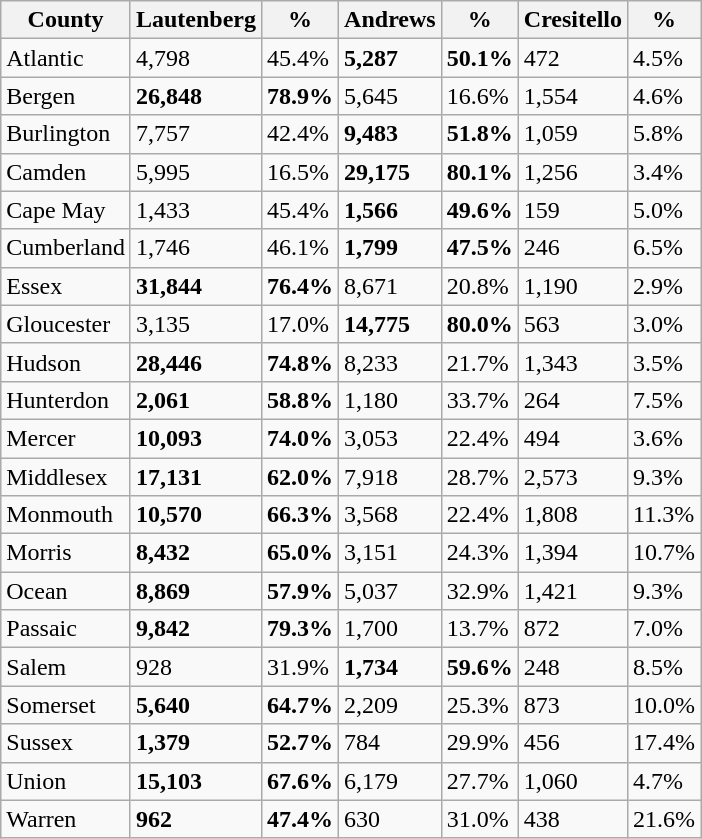<table class="wikitable sortable">
<tr>
<th>County</th>
<th>Lautenberg</th>
<th>%</th>
<th>Andrews</th>
<th>%</th>
<th>Cresitello</th>
<th>%</th>
</tr>
<tr>
<td>Atlantic</td>
<td>4,798</td>
<td>45.4%</td>
<td><strong>5,287</strong></td>
<td><strong>50.1%</strong></td>
<td>472</td>
<td>4.5%</td>
</tr>
<tr>
<td>Bergen</td>
<td><strong>26,848</strong></td>
<td><strong>78.9%</strong></td>
<td>5,645</td>
<td>16.6%</td>
<td>1,554</td>
<td>4.6%</td>
</tr>
<tr>
<td>Burlington</td>
<td>7,757</td>
<td>42.4%</td>
<td><strong>9,483</strong></td>
<td><strong>51.8%</strong></td>
<td>1,059</td>
<td>5.8%</td>
</tr>
<tr>
<td>Camden</td>
<td>5,995</td>
<td>16.5%</td>
<td><strong>29,175</strong></td>
<td><strong>80.1%</strong></td>
<td>1,256</td>
<td>3.4%</td>
</tr>
<tr>
<td>Cape May</td>
<td>1,433</td>
<td>45.4%</td>
<td><strong>1,566</strong></td>
<td><strong>49.6%</strong></td>
<td>159</td>
<td>5.0%</td>
</tr>
<tr>
<td>Cumberland</td>
<td>1,746</td>
<td>46.1%</td>
<td><strong>1,799</strong></td>
<td><strong>47.5%</strong></td>
<td>246</td>
<td>6.5%</td>
</tr>
<tr>
<td>Essex</td>
<td><strong>31,844</strong></td>
<td><strong>76.4%</strong></td>
<td>8,671</td>
<td>20.8%</td>
<td>1,190</td>
<td>2.9%</td>
</tr>
<tr>
<td>Gloucester</td>
<td>3,135</td>
<td>17.0%</td>
<td><strong>14,775</strong></td>
<td><strong>80.0%</strong></td>
<td>563</td>
<td>3.0%</td>
</tr>
<tr>
<td>Hudson</td>
<td><strong>28,446</strong></td>
<td><strong>74.8%</strong></td>
<td>8,233</td>
<td>21.7%</td>
<td>1,343</td>
<td>3.5%</td>
</tr>
<tr>
<td>Hunterdon</td>
<td><strong>2,061</strong></td>
<td><strong>58.8%</strong></td>
<td>1,180</td>
<td>33.7%</td>
<td>264</td>
<td>7.5%</td>
</tr>
<tr>
<td>Mercer</td>
<td><strong>10,093</strong></td>
<td><strong>74.0%</strong></td>
<td>3,053</td>
<td>22.4%</td>
<td>494</td>
<td>3.6%</td>
</tr>
<tr>
<td>Middlesex</td>
<td><strong>17,131</strong></td>
<td><strong>62.0%</strong></td>
<td>7,918</td>
<td>28.7%</td>
<td>2,573</td>
<td>9.3%</td>
</tr>
<tr>
<td>Monmouth</td>
<td><strong>10,570</strong></td>
<td><strong>66.3%</strong></td>
<td>3,568</td>
<td>22.4%</td>
<td>1,808</td>
<td>11.3%</td>
</tr>
<tr>
<td>Morris</td>
<td><strong>8,432</strong></td>
<td><strong>65.0%</strong></td>
<td>3,151</td>
<td>24.3%</td>
<td>1,394</td>
<td>10.7%</td>
</tr>
<tr>
<td>Ocean</td>
<td><strong>8,869</strong></td>
<td><strong>57.9%</strong></td>
<td>5,037</td>
<td>32.9%</td>
<td>1,421</td>
<td>9.3%</td>
</tr>
<tr>
<td>Passaic</td>
<td><strong>9,842</strong></td>
<td><strong>79.3%</strong></td>
<td>1,700</td>
<td>13.7%</td>
<td>872</td>
<td>7.0%</td>
</tr>
<tr>
<td>Salem</td>
<td>928</td>
<td>31.9%</td>
<td><strong>1,734</strong></td>
<td><strong>59.6%</strong></td>
<td>248</td>
<td>8.5%</td>
</tr>
<tr>
<td>Somerset</td>
<td><strong>5,640</strong></td>
<td><strong>64.7%</strong></td>
<td>2,209</td>
<td>25.3%</td>
<td>873</td>
<td>10.0%</td>
</tr>
<tr>
<td>Sussex</td>
<td><strong>1,379</strong></td>
<td><strong>52.7%</strong></td>
<td>784</td>
<td>29.9%</td>
<td>456</td>
<td>17.4%</td>
</tr>
<tr>
<td>Union</td>
<td><strong>15,103</strong></td>
<td><strong>67.6%</strong></td>
<td>6,179</td>
<td>27.7%</td>
<td>1,060</td>
<td>4.7%</td>
</tr>
<tr>
<td>Warren</td>
<td><strong>962</strong></td>
<td><strong>47.4%</strong></td>
<td>630</td>
<td>31.0%</td>
<td>438</td>
<td>21.6%</td>
</tr>
</table>
